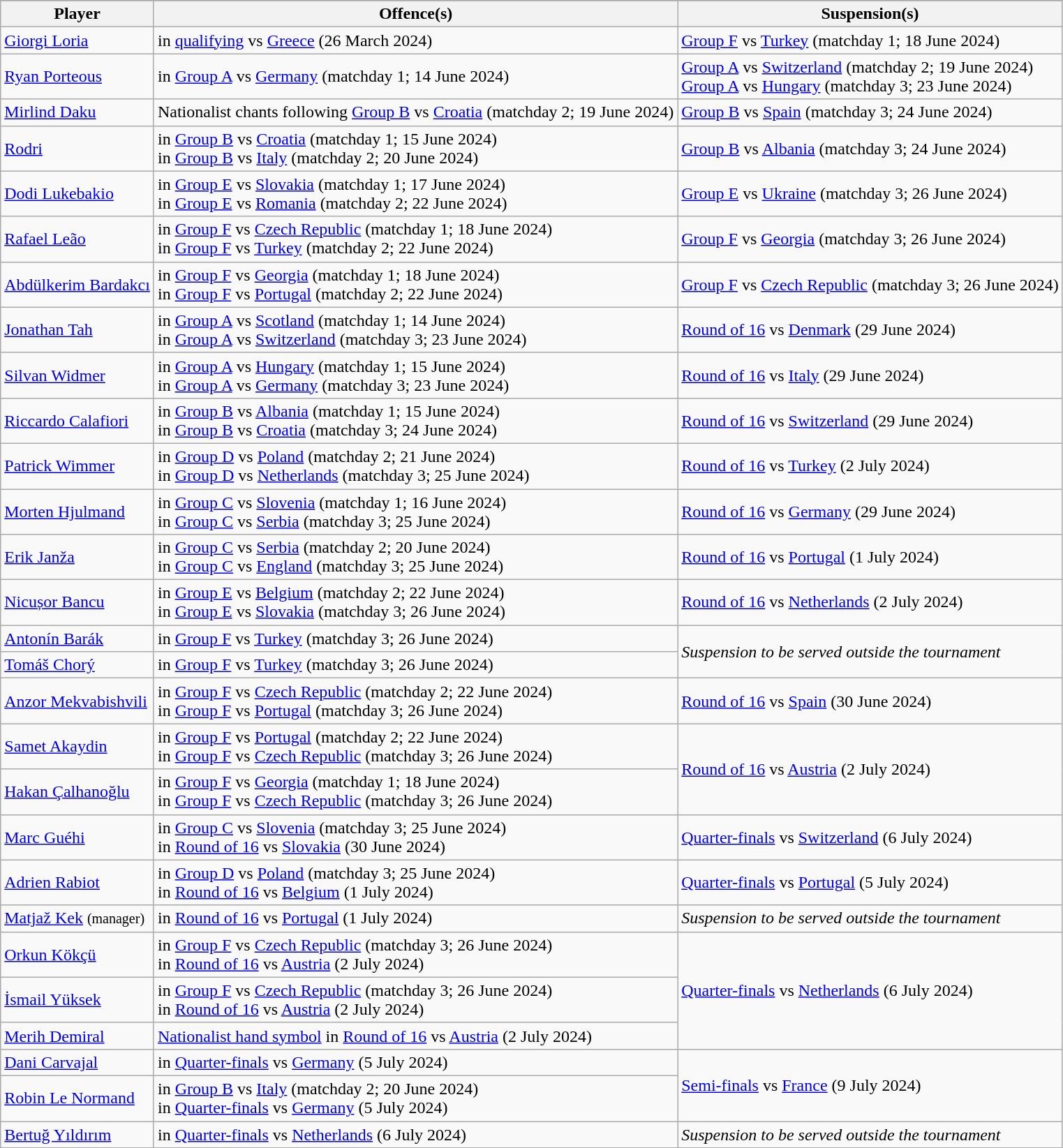<table class="wikitable sortable">
<tr>
</tr>
<tr>
<th>Player</th>
<th>Offence(s)</th>
<th>Suspension(s)</th>
</tr>
<tr>
<td> <a href='#'>Giorgi Loria</a></td>
<td> in <a href='#'>qualifying</a> vs <a href='#'>Greece</a> (26 March 2024)</td>
<td><a href='#'>Group F</a> vs <a href='#'>Turkey</a> (matchday 1; 18 June 2024)</td>
</tr>
<tr>
<td> <a href='#'>Ryan Porteous</a></td>
<td> in <a href='#'>Group A</a> vs <a href='#'>Germany</a> (matchday 1; 14 June 2024)</td>
<td><a href='#'>Group A</a> vs <a href='#'>Switzerland</a> (matchday 2; 19 June 2024)<br><a href='#'>Group A</a> vs <a href='#'>Hungary</a> (matchday 3; 23 June 2024)</td>
</tr>
<tr>
<td> <a href='#'>Mirlind Daku</a></td>
<td>Nationalist chants following <a href='#'>Group B</a> vs <a href='#'>Croatia</a> (matchday 2; 19 June 2024)</td>
<td><a href='#'>Group B</a> vs <a href='#'>Spain</a> (matchday 3; 24 June 2024)</td>
</tr>
<tr>
<td> <a href='#'>Rodri</a></td>
<td> in <a href='#'>Group B</a> vs <a href='#'>Croatia</a> (matchday 1; 15 June 2024)<br> in <a href='#'>Group B</a> vs <a href='#'>Italy</a> (matchday 2; 20 June 2024)</td>
<td><a href='#'>Group B</a> vs <a href='#'>Albania</a> (matchday 3; 24 June 2024)</td>
</tr>
<tr>
<td> <a href='#'>Dodi Lukebakio</a></td>
<td> in <a href='#'>Group E</a> vs <a href='#'>Slovakia</a> (matchday 1; 17 June 2024)<br> in <a href='#'>Group E</a> vs <a href='#'>Romania</a> (matchday 2; 22 June 2024)</td>
<td><a href='#'>Group E</a> vs <a href='#'>Ukraine</a> (matchday 3; 26 June 2024)</td>
</tr>
<tr>
<td> <a href='#'>Rafael Leão</a></td>
<td> in <a href='#'>Group F</a> vs <a href='#'>Czech Republic</a> (matchday 1; 18 June 2024)<br> in <a href='#'>Group F</a> vs <a href='#'>Turkey</a> (matchday 2; 22 June 2024)</td>
<td><a href='#'>Group F</a> vs <a href='#'>Georgia</a> (matchday 3; 26 June 2024)</td>
</tr>
<tr>
<td> <a href='#'>Abdülkerim Bardakcı</a></td>
<td> in <a href='#'>Group F</a> vs <a href='#'>Georgia</a> (matchday 1; 18 June 2024)<br> in <a href='#'>Group F</a> vs <a href='#'>Portugal</a> (matchday 2; 22 June 2024)</td>
<td><a href='#'>Group F</a> vs <a href='#'>Czech Republic</a> (matchday 3; 26 June 2024)</td>
</tr>
<tr>
<td> <a href='#'>Jonathan Tah</a></td>
<td> in <a href='#'>Group A</a> vs <a href='#'>Scotland</a> (matchday 1; 14 June 2024)<br> in <a href='#'>Group A</a> vs <a href='#'>Switzerland</a> (matchday 3; 23 June 2024)</td>
<td><a href='#'>Round of 16</a> vs <a href='#'>Denmark</a> (29 June 2024)</td>
</tr>
<tr>
<td> <a href='#'>Silvan Widmer</a></td>
<td> in <a href='#'>Group A</a> vs <a href='#'>Hungary</a> (matchday 1; 15 June 2024)<br> in <a href='#'>Group A</a> vs <a href='#'>Germany</a> (matchday 3; 23 June 2024)</td>
<td><a href='#'>Round of 16</a> vs <a href='#'>Italy</a> (29 June 2024)</td>
</tr>
<tr>
<td> <a href='#'>Riccardo Calafiori</a></td>
<td> in <a href='#'>Group B</a> vs <a href='#'>Albania</a> (matchday 1; 15 June 2024)<br> in <a href='#'>Group B</a> vs <a href='#'>Croatia</a> (matchday 3; 24 June 2024)</td>
<td><a href='#'>Round of 16</a> vs <a href='#'>Switzerland</a> (29 June 2024)</td>
</tr>
<tr>
<td> <a href='#'>Patrick Wimmer</a></td>
<td> in <a href='#'>Group D</a> vs <a href='#'>Poland</a> (matchday 2; 21 June 2024)<br> in <a href='#'>Group D</a> vs <a href='#'>Netherlands</a> (matchday 3; 25 June 2024)</td>
<td><a href='#'>Round of 16</a> vs <a href='#'>Turkey</a> (2 July 2024)</td>
</tr>
<tr>
<td> <a href='#'>Morten Hjulmand</a></td>
<td> in <a href='#'>Group C</a> vs <a href='#'>Slovenia</a> (matchday 1; 16 June 2024)<br> in <a href='#'>Group C</a> vs <a href='#'>Serbia</a> (matchday 3; 25 June 2024)</td>
<td><a href='#'>Round of 16</a> vs <a href='#'>Germany</a> (29 June 2024)</td>
</tr>
<tr>
<td> <a href='#'>Erik Janža</a></td>
<td> in <a href='#'>Group C</a> vs <a href='#'>Serbia</a> (matchday 2; 20 June 2024)<br> in <a href='#'>Group C</a> vs <a href='#'>England</a> (matchday 3; 25 June 2024)</td>
<td><a href='#'>Round of 16</a> vs <a href='#'>Portugal</a> (1 July 2024)</td>
</tr>
<tr>
<td> <a href='#'>Nicușor Bancu</a></td>
<td> in <a href='#'>Group E</a> vs <a href='#'>Belgium</a> (matchday 2; 22 June 2024)<br> in <a href='#'>Group E</a> vs <a href='#'>Slovakia</a> (matchday 3; 26 June 2024)</td>
<td><a href='#'>Round of 16</a> vs <a href='#'>Netherlands</a> (2 July 2024)</td>
</tr>
<tr>
<td> <a href='#'>Antonín Barák</a></td>
<td> in <a href='#'>Group F</a> vs <a href='#'>Turkey</a> (matchday 3; 26 June 2024)</td>
<td rowspan="2"><em>Suspension to be served outside the tournament</em></td>
</tr>
<tr>
<td> <a href='#'>Tomáš Chorý</a></td>
<td> in <a href='#'>Group F</a> vs <a href='#'>Turkey</a> (matchday 3; 26 June 2024)</td>
</tr>
<tr>
<td> <a href='#'>Anzor Mekvabishvili</a></td>
<td> in <a href='#'>Group F</a> vs <a href='#'>Czech Republic</a> (matchday 2; 22 June 2024)<br> in <a href='#'>Group F</a> vs <a href='#'>Portugal</a> (matchday 3; 26 June 2024)</td>
<td><a href='#'>Round of 16</a> vs <a href='#'>Spain</a> (30 June 2024)</td>
</tr>
<tr>
<td> <a href='#'>Samet Akaydin</a></td>
<td> in <a href='#'>Group F</a> vs <a href='#'>Portugal</a> (matchday 2; 22 June 2024)<br> in <a href='#'>Group F</a> vs <a href='#'>Czech Republic</a> (matchday 3; 26 June 2024)</td>
<td rowspan="2"><a href='#'>Round of 16</a> vs <a href='#'>Austria</a> (2 July 2024)</td>
</tr>
<tr>
<td> <a href='#'>Hakan Çalhanoğlu</a></td>
<td> in <a href='#'>Group F</a> vs <a href='#'>Georgia</a> (matchday 1; 18 June 2024)<br> in <a href='#'>Group F</a> vs <a href='#'>Czech Republic</a> (matchday 3; 26 June 2024)</td>
</tr>
<tr>
<td> <a href='#'>Marc Guéhi</a></td>
<td> in <a href='#'>Group C</a> vs <a href='#'>Slovenia</a> (matchday 3; 25 June 2024)<br> in <a href='#'>Round of 16</a> vs <a href='#'>Slovakia</a> (30 June 2024)</td>
<td><a href='#'>Quarter-finals</a> vs <a href='#'>Switzerland</a> (6 July 2024)</td>
</tr>
<tr>
<td> <a href='#'>Adrien Rabiot</a></td>
<td> in <a href='#'>Group D</a> vs <a href='#'>Poland</a> (matchday 3; 25 June 2024)<br> in <a href='#'>Round of 16</a> vs <a href='#'>Belgium</a> (1 July 2024)</td>
<td><a href='#'>Quarter-finals</a> vs <a href='#'>Portugal</a> (5 July 2024)</td>
</tr>
<tr>
<td> <a href='#'>Matjaž Kek</a> <small>(manager)</small></td>
<td> in <a href='#'>Round of 16</a> vs <a href='#'>Portugal</a> (1 July 2024)</td>
<td><em>Suspension to be served outside the tournament</em></td>
</tr>
<tr>
<td> <a href='#'>Orkun Kökçü</a></td>
<td> in <a href='#'>Group F</a> vs <a href='#'>Czech Republic</a> (matchday 3; 26 June 2024)<br> in <a href='#'>Round of 16</a> vs <a href='#'>Austria</a> (2 July 2024)</td>
<td rowspan="3"><a href='#'>Quarter-finals</a> vs <a href='#'>Netherlands</a> (6 July 2024)</td>
</tr>
<tr>
<td> <a href='#'>İsmail Yüksek</a></td>
<td> in <a href='#'>Group F</a> vs <a href='#'>Czech Republic</a> (matchday 3; 26 June 2024)<br> in <a href='#'>Round of 16</a> vs <a href='#'>Austria</a> (2 July 2024)</td>
</tr>
<tr>
<td> <a href='#'>Merih Demiral</a></td>
<td><a href='#'>Nationalist hand symbol</a> in <a href='#'>Round of 16</a> vs <a href='#'>Austria</a> (2 July 2024)</td>
</tr>
<tr>
<td> <a href='#'>Dani Carvajal</a></td>
<td> in <a href='#'>Quarter-finals</a> vs <a href='#'>Germany</a> (5 July 2024)</td>
<td rowspan="2"><a href='#'>Semi-finals</a> vs <a href='#'>France</a> (9 July 2024)</td>
</tr>
<tr>
<td> <a href='#'>Robin Le Normand</a></td>
<td> in <a href='#'>Group B</a> vs <a href='#'>Italy</a> (matchday 2; 20 June 2024)<br> in <a href='#'>Quarter-finals</a> vs <a href='#'>Germany</a> (5 July 2024)</td>
</tr>
<tr>
<td> <a href='#'>Bertuğ Yıldırım</a></td>
<td> in <a href='#'>Quarter-finals</a> vs <a href='#'>Netherlands</a> (6 July 2024)</td>
<td><em>Suspension to be served outside the tournament</em></td>
</tr>
</table>
